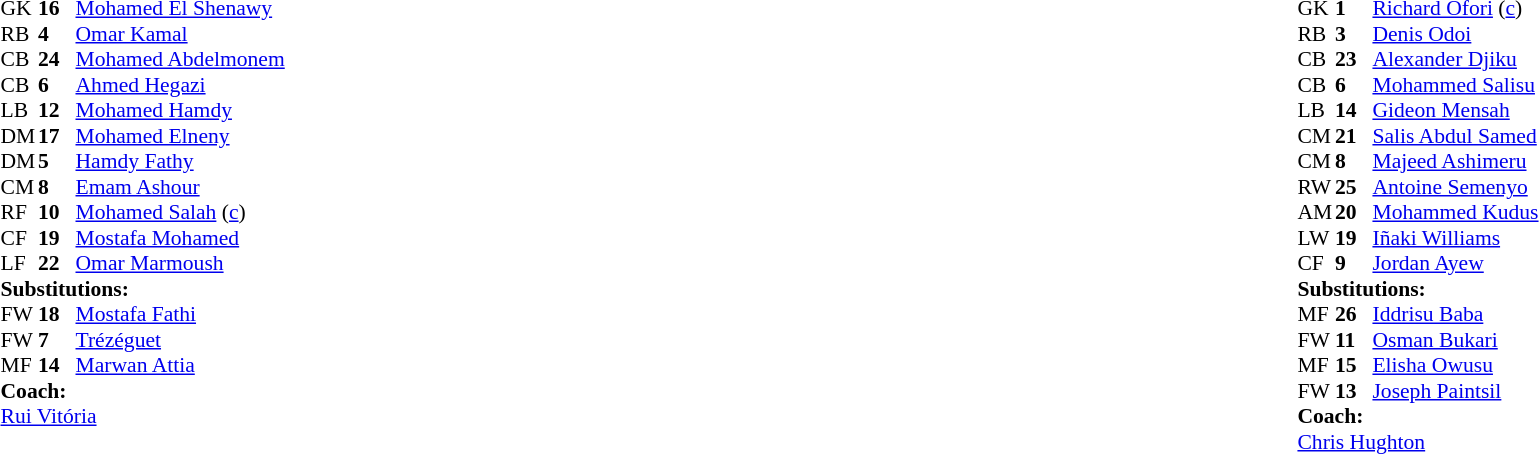<table width="100%">
<tr>
<td valign="top" width="40%"><br><table style="font-size:90%" cellspacing="0" cellpadding="0">
<tr>
<th width=25></th>
<th width=25></th>
</tr>
<tr>
<td>GK</td>
<td><strong>16</strong></td>
<td><a href='#'>Mohamed El Shenawy</a></td>
</tr>
<tr>
<td>RB</td>
<td><strong>4</strong></td>
<td><a href='#'>Omar Kamal</a></td>
</tr>
<tr>
<td>CB</td>
<td><strong>24</strong></td>
<td><a href='#'>Mohamed Abdelmonem</a></td>
</tr>
<tr>
<td>CB</td>
<td><strong>6</strong></td>
<td><a href='#'>Ahmed Hegazi</a></td>
</tr>
<tr>
<td>LB</td>
<td><strong>12</strong></td>
<td><a href='#'>Mohamed Hamdy</a></td>
</tr>
<tr>
<td>DM</td>
<td><strong>17</strong></td>
<td><a href='#'>Mohamed Elneny</a></td>
<td></td>
<td></td>
</tr>
<tr>
<td>DM</td>
<td><strong>5</strong></td>
<td><a href='#'>Hamdy Fathy</a></td>
</tr>
<tr>
<td>CM</td>
<td><strong>8</strong></td>
<td><a href='#'>Emam Ashour</a></td>
</tr>
<tr>
<td>RF</td>
<td><strong>10</strong></td>
<td><a href='#'>Mohamed Salah</a> (<a href='#'>c</a>)</td>
<td></td>
<td></td>
</tr>
<tr>
<td>CF</td>
<td><strong>19</strong></td>
<td><a href='#'>Mostafa Mohamed</a></td>
</tr>
<tr>
<td>LF</td>
<td><strong>22</strong></td>
<td><a href='#'>Omar Marmoush</a></td>
<td></td>
<td></td>
</tr>
<tr>
<td colspan=3><strong>Substitutions:</strong></td>
</tr>
<tr>
<td>FW</td>
<td><strong>18</strong></td>
<td><a href='#'>Mostafa Fathi</a></td>
<td></td>
<td></td>
</tr>
<tr>
<td>FW</td>
<td><strong>7</strong></td>
<td><a href='#'>Trézéguet</a></td>
<td></td>
<td></td>
</tr>
<tr>
<td>MF</td>
<td><strong>14</strong></td>
<td><a href='#'>Marwan Attia</a></td>
<td></td>
<td></td>
</tr>
<tr>
<td colspan=3><strong>Coach:</strong></td>
</tr>
<tr>
<td colspan=3> <a href='#'>Rui Vitória</a></td>
</tr>
</table>
</td>
<td valign="top"></td>
<td valign="top" width="50%"><br><table style="font-size:90%; margin:auto" cellspacing="0" cellpadding="0">
<tr>
<th width=25></th>
<th width=25></th>
</tr>
<tr>
<td>GK</td>
<td><strong>1</strong></td>
<td><a href='#'>Richard Ofori</a> (<a href='#'>c</a>)</td>
</tr>
<tr>
<td>RB</td>
<td><strong>3</strong></td>
<td><a href='#'>Denis Odoi</a></td>
</tr>
<tr>
<td>CB</td>
<td><strong>23</strong></td>
<td><a href='#'>Alexander Djiku</a></td>
</tr>
<tr>
<td>CB</td>
<td><strong>6</strong></td>
<td><a href='#'>Mohammed Salisu</a></td>
</tr>
<tr>
<td>LB</td>
<td><strong>14</strong></td>
<td><a href='#'>Gideon Mensah</a></td>
</tr>
<tr>
<td>CM</td>
<td><strong>21</strong></td>
<td><a href='#'>Salis Abdul Samed</a></td>
<td></td>
<td></td>
</tr>
<tr>
<td>CM</td>
<td><strong>8</strong></td>
<td><a href='#'>Majeed Ashimeru</a></td>
<td></td>
<td></td>
</tr>
<tr>
<td>RW</td>
<td><strong>25</strong></td>
<td><a href='#'>Antoine Semenyo</a></td>
</tr>
<tr>
<td>AM</td>
<td><strong>20</strong></td>
<td><a href='#'>Mohammed Kudus</a></td>
</tr>
<tr>
<td>LW</td>
<td><strong>19</strong></td>
<td><a href='#'>Iñaki Williams</a></td>
<td></td>
<td></td>
</tr>
<tr>
<td>CF</td>
<td><strong>9</strong></td>
<td><a href='#'>Jordan Ayew</a></td>
</tr>
<tr>
<td colspan=3><strong>Substitutions:</strong></td>
</tr>
<tr>
<td>MF</td>
<td><strong>26</strong></td>
<td><a href='#'>Iddrisu Baba</a></td>
<td></td>
<td></td>
</tr>
<tr>
<td>FW</td>
<td><strong>11</strong></td>
<td><a href='#'>Osman Bukari</a></td>
<td></td>
<td></td>
<td></td>
</tr>
<tr>
<td>MF</td>
<td><strong>15</strong></td>
<td><a href='#'>Elisha Owusu</a></td>
<td></td>
<td></td>
</tr>
<tr>
<td>FW</td>
<td><strong>13</strong></td>
<td><a href='#'>Joseph Paintsil</a></td>
<td></td>
<td></td>
</tr>
<tr>
<td colspan=3><strong>Coach:</strong></td>
</tr>
<tr>
<td colspan=3> <a href='#'>Chris Hughton</a></td>
</tr>
</table>
</td>
</tr>
</table>
